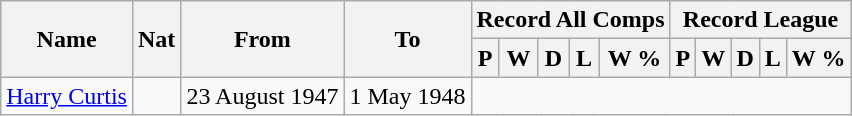<table style="text-align: center" class="wikitable">
<tr>
<th rowspan="2">Name</th>
<th rowspan="2">Nat</th>
<th rowspan="2">From</th>
<th rowspan="2">To</th>
<th colspan="5">Record All Comps</th>
<th colspan="5">Record League</th>
</tr>
<tr>
<th>P</th>
<th>W</th>
<th>D</th>
<th>L</th>
<th>W %</th>
<th>P</th>
<th>W</th>
<th>D</th>
<th>L</th>
<th>W %</th>
</tr>
<tr>
<td style="text-align:left;"><a href='#'>Harry Curtis</a></td>
<td></td>
<td style="text-align:left;">23 August 1947</td>
<td style="text-align:left;">1 May 1948<br>
</td>
</tr>
</table>
